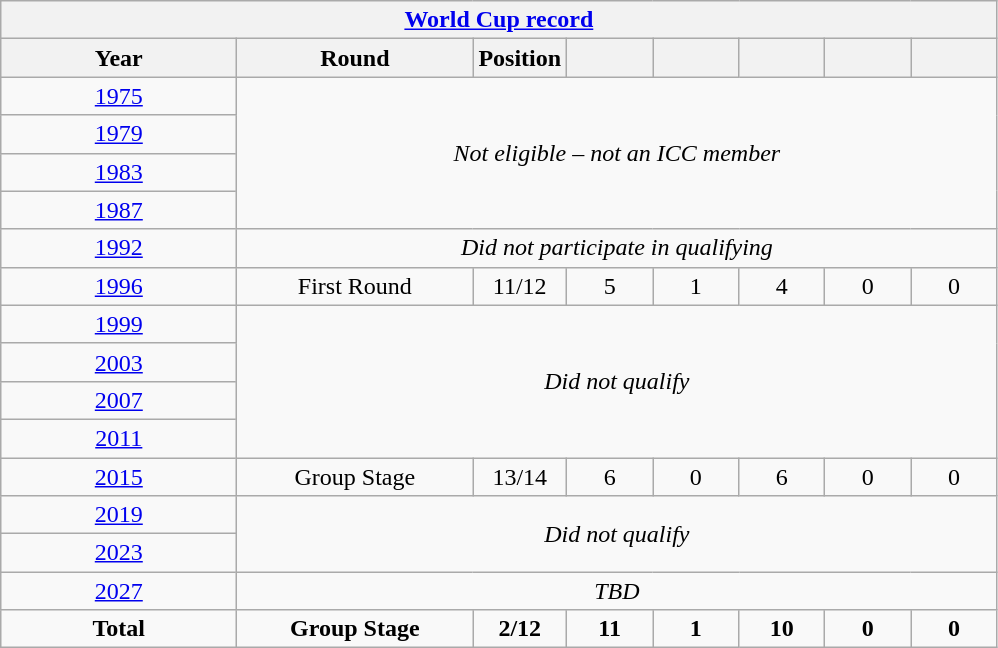<table class="wikitable" style="text-align: center;">
<tr>
<th colspan="8"><a href='#'>World Cup record</a></th>
</tr>
<tr>
<th width=150>Year</th>
<th width=150>Round</th>
<th width=50>Position</th>
<th width=50></th>
<th width=50></th>
<th width=50></th>
<th width=50></th>
<th width=50></th>
</tr>
<tr>
<td> <a href='#'>1975</a></td>
<td colspan="7" rowspan=4><em>Not eligible – not an ICC member</em></td>
</tr>
<tr>
<td> <a href='#'>1979</a></td>
</tr>
<tr>
<td> <a href='#'>1983</a></td>
</tr>
<tr>
<td> <a href='#'>1987</a></td>
</tr>
<tr>
<td>  <a href='#'>1992</a></td>
<td colspan="7"><em>Did not participate in qualifying</em></td>
</tr>
<tr>
<td>   <a href='#'>1996</a></td>
<td>First Round</td>
<td>11/12</td>
<td>5</td>
<td>1</td>
<td>4</td>
<td>0</td>
<td>0</td>
</tr>
<tr>
<td> <a href='#'>1999</a></td>
<td colspan="7" rowspan=4><em>Did not qualify</em></td>
</tr>
<tr>
<td>   <a href='#'>2003</a></td>
</tr>
<tr>
<td> <a href='#'>2007</a></td>
</tr>
<tr>
<td>   <a href='#'>2011</a></td>
</tr>
<tr>
<td>  <a href='#'>2015</a></td>
<td>Group Stage</td>
<td>13/14</td>
<td>6</td>
<td>0</td>
<td>6</td>
<td>0</td>
<td>0</td>
</tr>
<tr>
<td> <a href='#'>2019</a></td>
<td colspan="7" rowspan=2><em>Did not qualify</em></td>
</tr>
<tr>
<td> <a href='#'>2023</a></td>
</tr>
<tr>
<td>   <a href='#'>2027</a></td>
<td colspan="7"><em>TBD</em></td>
</tr>
<tr>
<td><strong>Total</strong></td>
<td><strong>Group Stage</strong></td>
<td><strong>2/12</strong></td>
<td><strong>11</strong></td>
<td><strong>1</strong></td>
<td><strong>10</strong></td>
<td><strong>0</strong></td>
<td><strong>0</strong></td>
</tr>
</table>
